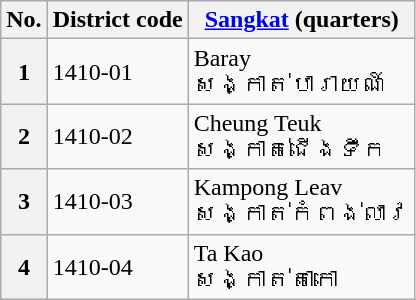<table class="wikitable">
<tr>
<th>No.</th>
<th>District code</th>
<th><a href='#'>Sangkat</a> (quarters)</th>
</tr>
<tr>
<th>1</th>
<td>1410-01</td>
<td>Baray<br>សង្កាត់បារាយណ៍</td>
</tr>
<tr>
<th>2</th>
<td>1410-02</td>
<td>Cheung Teuk<br>សង្កាត់ជើងទឹក</td>
</tr>
<tr>
<th>3</th>
<td>1410-03</td>
<td>Kampong Leav<br> សង្កាត់កំពង់លាវ</td>
</tr>
<tr>
<th>4</th>
<td>1410-04</td>
<td>Ta Kao<br>សង្កាត់តាកោ</td>
</tr>
</table>
